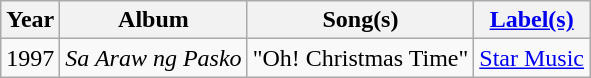<table class="wikitable">
<tr>
<th>Year</th>
<th>Album</th>
<th>Song(s)</th>
<th><a href='#'>Label(s)</a></th>
</tr>
<tr>
<td style="text-align:center;">1997</td>
<td style="text-align:left;"><em>Sa Araw ng Pasko</em></td>
<td style="text-align:center;">"Oh! Christmas Time"</td>
<td style="text-align:center;"><a href='#'>Star Music</a></td>
</tr>
</table>
